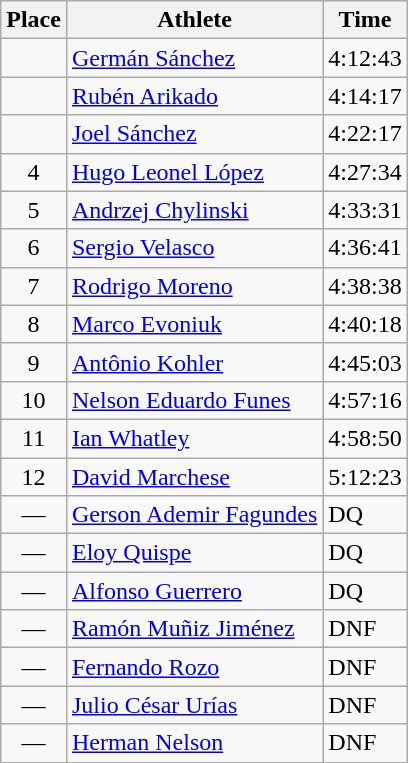<table class=wikitable>
<tr>
<th>Place</th>
<th>Athlete</th>
<th>Time</th>
</tr>
<tr>
<td align=center></td>
<td><a href='#'>Germán Sánchez</a> </td>
<td>4:12:43</td>
</tr>
<tr>
<td align=center></td>
<td><a href='#'>Rubén Arikado</a> </td>
<td>4:14:17</td>
</tr>
<tr>
<td align=center></td>
<td><a href='#'>Joel Sánchez</a> </td>
<td>4:22:17</td>
</tr>
<tr>
<td align=center>4</td>
<td><a href='#'>Hugo Leonel López</a> </td>
<td>4:27:34</td>
</tr>
<tr>
<td align=center>5</td>
<td><a href='#'>Andrzej Chylinski</a> </td>
<td>4:33:31</td>
</tr>
<tr>
<td align=center>6</td>
<td><a href='#'>Sergio Velasco</a> </td>
<td>4:36:41</td>
</tr>
<tr>
<td align=center>7</td>
<td><a href='#'>Rodrigo Moreno</a> </td>
<td>4:38:38</td>
</tr>
<tr>
<td align=center>8</td>
<td><a href='#'>Marco Evoniuk</a> </td>
<td>4:40:18</td>
</tr>
<tr>
<td align=center>9</td>
<td><a href='#'>Antônio Kohler</a> </td>
<td>4:45:03</td>
</tr>
<tr>
<td align=center>10</td>
<td><a href='#'>Nelson Eduardo Funes</a> </td>
<td>4:57:16</td>
</tr>
<tr>
<td align=center>11</td>
<td><a href='#'>Ian Whatley</a> </td>
<td>4:58:50</td>
</tr>
<tr>
<td align=center>12</td>
<td><a href='#'>David Marchese</a> </td>
<td>5:12:23</td>
</tr>
<tr>
<td align=center>—</td>
<td><a href='#'>Gerson Ademir Fagundes</a> </td>
<td>DQ</td>
</tr>
<tr>
<td align=center>—</td>
<td><a href='#'>Eloy Quispe</a> </td>
<td>DQ</td>
</tr>
<tr>
<td align=center>—</td>
<td><a href='#'>Alfonso Guerrero</a> </td>
<td>DQ</td>
</tr>
<tr>
<td align=center>—</td>
<td><a href='#'>Ramón Muñiz Jiménez</a> </td>
<td>DNF</td>
</tr>
<tr>
<td align=center>—</td>
<td><a href='#'>Fernando Rozo</a> </td>
<td>DNF</td>
</tr>
<tr>
<td align=center>—</td>
<td><a href='#'>Julio César Urías</a> </td>
<td>DNF</td>
</tr>
<tr>
<td align=center>—</td>
<td><a href='#'>Herman Nelson</a> </td>
<td>DNF</td>
</tr>
</table>
